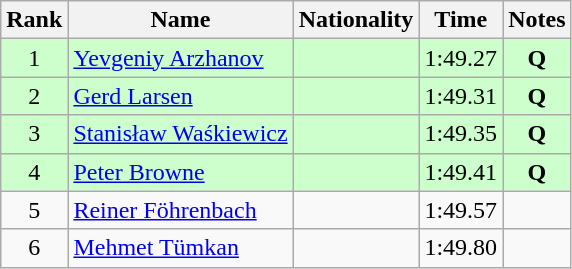<table class="wikitable sortable" style="text-align:center">
<tr>
<th>Rank</th>
<th>Name</th>
<th>Nationality</th>
<th>Time</th>
<th>Notes</th>
</tr>
<tr bgcolor=ccffcc>
<td>1</td>
<td align=left><a href='#'>Yevgeniy Arzhanov</a></td>
<td align=left></td>
<td>1:49.27</td>
<td><strong>Q</strong></td>
</tr>
<tr bgcolor=ccffcc>
<td>2</td>
<td align=left><a href='#'>Gerd Larsen</a></td>
<td align=left></td>
<td>1:49.31</td>
<td><strong>Q</strong></td>
</tr>
<tr bgcolor=ccffcc>
<td>3</td>
<td align=left><a href='#'>Stanisław Waśkiewicz</a></td>
<td align=left></td>
<td>1:49.35</td>
<td><strong>Q</strong></td>
</tr>
<tr bgcolor=ccffcc>
<td>4</td>
<td align=left><a href='#'>Peter Browne</a></td>
<td align=left></td>
<td>1:49.41</td>
<td><strong>Q</strong></td>
</tr>
<tr>
<td>5</td>
<td align=left><a href='#'>Reiner Föhrenbach</a></td>
<td align=left></td>
<td>1:49.57</td>
<td></td>
</tr>
<tr>
<td>6</td>
<td align=left><a href='#'>Mehmet Tümkan</a></td>
<td align=left></td>
<td>1:49.80</td>
<td></td>
</tr>
</table>
